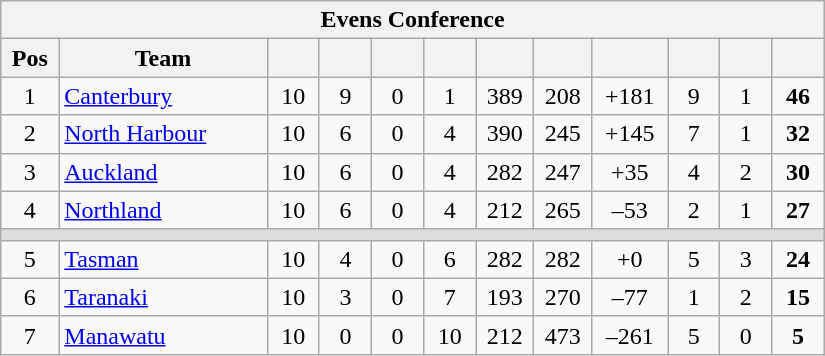<table class="wikitable" width="550px" style="text-align:center">
<tr>
<th colspan="12">Evens Conference</th>
</tr>
<tr>
<th style="width:5%">Pos</th>
<th style="width:20%">Team</th>
<th style="width:5%"></th>
<th style="width:5%"></th>
<th style="width:5%"></th>
<th style="width:5%"></th>
<th style="width:5%"></th>
<th style="width:5%"></th>
<th style="width:7%"></th>
<th style="width:5%"></th>
<th style="width:5%"></th>
<th style="width:5%"></th>
</tr>
<tr>
<td>1</td>
<td style="text-align:left"><a href='#'>Canterbury</a></td>
<td>10</td>
<td>9</td>
<td>0</td>
<td>1</td>
<td>389</td>
<td>208</td>
<td>+181</td>
<td>9</td>
<td>1</td>
<td><strong>46</strong></td>
</tr>
<tr>
<td>2</td>
<td style="text-align:left"><a href='#'>North Harbour</a></td>
<td>10</td>
<td>6</td>
<td>0</td>
<td>4</td>
<td>390</td>
<td>245</td>
<td>+145</td>
<td>7</td>
<td>1</td>
<td><strong>32</strong></td>
</tr>
<tr>
<td>3</td>
<td style="text-align:left"><a href='#'>Auckland</a></td>
<td>10</td>
<td>6</td>
<td>0</td>
<td>4</td>
<td>282</td>
<td>247</td>
<td>+35</td>
<td>4</td>
<td>2</td>
<td><strong>30</strong></td>
</tr>
<tr>
<td>4</td>
<td style="text-align:left"><a href='#'>Northland</a></td>
<td>10</td>
<td>6</td>
<td>0</td>
<td>4</td>
<td>212</td>
<td>265</td>
<td>–53</td>
<td>2</td>
<td>1</td>
<td><strong>27</strong></td>
</tr>
<tr>
<td colspan=13 style="background-color:#DDDDDD"></td>
</tr>
<tr>
<td>5</td>
<td style="text-align:left"><a href='#'>Tasman</a></td>
<td>10</td>
<td>4</td>
<td>0</td>
<td>6</td>
<td>282</td>
<td>282</td>
<td>+0</td>
<td>5</td>
<td>3</td>
<td><strong>24</strong></td>
</tr>
<tr>
<td>6</td>
<td style="text-align:left"><a href='#'>Taranaki</a></td>
<td>10</td>
<td>3</td>
<td>0</td>
<td>7</td>
<td>193</td>
<td>270</td>
<td>–77</td>
<td>1</td>
<td>2</td>
<td><strong>15</strong></td>
</tr>
<tr>
<td>7</td>
<td style="text-align:left"><a href='#'>Manawatu</a></td>
<td>10</td>
<td>0</td>
<td>0</td>
<td>10</td>
<td>212</td>
<td>473</td>
<td>–261</td>
<td>5</td>
<td>0</td>
<td><strong>5</strong></td>
</tr>
</table>
